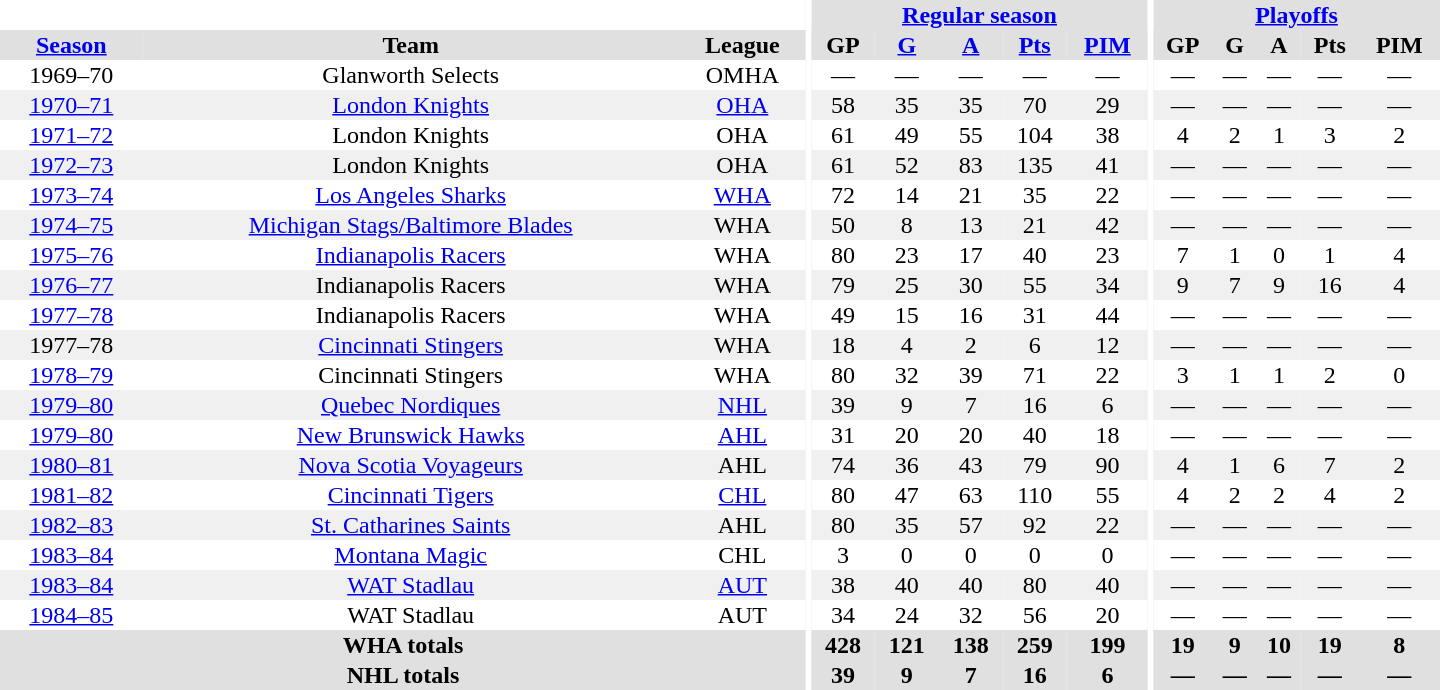<table border="0" cellpadding="1" cellspacing="0" style="text-align:center; width:60em">
<tr bgcolor="#e0e0e0">
<th colspan="3" bgcolor="#ffffff"></th>
<th rowspan="100" bgcolor="#ffffff"></th>
<th colspan="5"><a href='#'>Regular season</a></th>
<th rowspan="100" bgcolor="#ffffff"></th>
<th colspan="5"><a href='#'>Playoffs</a></th>
</tr>
<tr bgcolor="#e0e0e0">
<th><a href='#'>Season</a></th>
<th>Team</th>
<th>League</th>
<th>GP</th>
<th><a href='#'>G</a></th>
<th><a href='#'>A</a></th>
<th><a href='#'>Pts</a></th>
<th><a href='#'>PIM</a></th>
<th>GP</th>
<th>G</th>
<th>A</th>
<th>Pts</th>
<th>PIM</th>
</tr>
<tr>
<td>1969–70</td>
<td>Glanworth Selects</td>
<td>OMHA</td>
<td>—</td>
<td>—</td>
<td>—</td>
<td>—</td>
<td>—</td>
<td>—</td>
<td>—</td>
<td>—</td>
<td>—</td>
<td>—</td>
</tr>
<tr bgcolor="#f0f0f0">
<td><a href='#'>1970–71</a></td>
<td><a href='#'>London Knights</a></td>
<td><a href='#'>OHA</a></td>
<td>58</td>
<td>35</td>
<td>35</td>
<td>70</td>
<td>29</td>
<td>—</td>
<td>—</td>
<td>—</td>
<td>—</td>
<td>—</td>
</tr>
<tr>
<td><a href='#'>1971–72</a></td>
<td>London Knights</td>
<td>OHA</td>
<td>61</td>
<td>49</td>
<td>55</td>
<td>104</td>
<td>38</td>
<td>4</td>
<td>2</td>
<td>1</td>
<td>3</td>
<td>2</td>
</tr>
<tr bgcolor="#f0f0f0">
<td><a href='#'>1972–73</a></td>
<td>London Knights</td>
<td>OHA</td>
<td>61</td>
<td>52</td>
<td>83</td>
<td>135</td>
<td>41</td>
<td>—</td>
<td>—</td>
<td>—</td>
<td>—</td>
<td>—</td>
</tr>
<tr>
<td><a href='#'>1973–74</a></td>
<td><a href='#'>Los Angeles Sharks</a></td>
<td><a href='#'>WHA</a></td>
<td>72</td>
<td>14</td>
<td>21</td>
<td>35</td>
<td>22</td>
<td>—</td>
<td>—</td>
<td>—</td>
<td>—</td>
<td>—</td>
</tr>
<tr bgcolor="#f0f0f0">
<td><a href='#'>1974–75</a></td>
<td><a href='#'>Michigan Stags/Baltimore Blades</a></td>
<td>WHA</td>
<td>50</td>
<td>8</td>
<td>13</td>
<td>21</td>
<td>42</td>
<td>—</td>
<td>—</td>
<td>—</td>
<td>—</td>
<td>—</td>
</tr>
<tr>
<td><a href='#'>1975–76</a></td>
<td><a href='#'>Indianapolis Racers</a></td>
<td>WHA</td>
<td>80</td>
<td>23</td>
<td>17</td>
<td>40</td>
<td>23</td>
<td>7</td>
<td>1</td>
<td>0</td>
<td>1</td>
<td>4</td>
</tr>
<tr bgcolor="#f0f0f0">
<td><a href='#'>1976–77</a></td>
<td>Indianapolis Racers</td>
<td>WHA</td>
<td>79</td>
<td>25</td>
<td>30</td>
<td>55</td>
<td>34</td>
<td>9</td>
<td>7</td>
<td>9</td>
<td>16</td>
<td>4</td>
</tr>
<tr>
<td><a href='#'>1977–78</a></td>
<td>Indianapolis Racers</td>
<td>WHA</td>
<td>49</td>
<td>15</td>
<td>16</td>
<td>31</td>
<td>44</td>
<td>—</td>
<td>—</td>
<td>—</td>
<td>—</td>
<td>—</td>
</tr>
<tr bgcolor="#f0f0f0">
<td>1977–78</td>
<td><a href='#'>Cincinnati Stingers</a></td>
<td>WHA</td>
<td>18</td>
<td>4</td>
<td>2</td>
<td>6</td>
<td>12</td>
<td>—</td>
<td>—</td>
<td>—</td>
<td>—</td>
<td>—</td>
</tr>
<tr>
<td><a href='#'>1978–79</a></td>
<td>Cincinnati Stingers</td>
<td>WHA</td>
<td>80</td>
<td>32</td>
<td>39</td>
<td>71</td>
<td>22</td>
<td>3</td>
<td>1</td>
<td>1</td>
<td>2</td>
<td>0</td>
</tr>
<tr bgcolor="#f0f0f0">
<td><a href='#'>1979–80</a></td>
<td><a href='#'>Quebec Nordiques</a></td>
<td><a href='#'>NHL</a></td>
<td>39</td>
<td>9</td>
<td>7</td>
<td>16</td>
<td>6</td>
<td>—</td>
<td>—</td>
<td>—</td>
<td>—</td>
<td>—</td>
</tr>
<tr>
<td><a href='#'>1979–80</a></td>
<td><a href='#'>New Brunswick Hawks</a></td>
<td><a href='#'>AHL</a></td>
<td>31</td>
<td>20</td>
<td>20</td>
<td>40</td>
<td>18</td>
<td>—</td>
<td>—</td>
<td>—</td>
<td>—</td>
<td>—</td>
</tr>
<tr bgcolor="#f0f0f0">
<td><a href='#'>1980–81</a></td>
<td><a href='#'>Nova Scotia Voyageurs</a></td>
<td>AHL</td>
<td>74</td>
<td>36</td>
<td>43</td>
<td>79</td>
<td>90</td>
<td>4</td>
<td>1</td>
<td>6</td>
<td>7</td>
<td>2</td>
</tr>
<tr>
<td><a href='#'>1981–82</a></td>
<td><a href='#'>Cincinnati Tigers</a></td>
<td><a href='#'>CHL</a></td>
<td>80</td>
<td>47</td>
<td>63</td>
<td>110</td>
<td>55</td>
<td>4</td>
<td>2</td>
<td>2</td>
<td>4</td>
<td>2</td>
</tr>
<tr bgcolor="#f0f0f0">
<td><a href='#'>1982–83</a></td>
<td><a href='#'>St. Catharines Saints</a></td>
<td>AHL</td>
<td>80</td>
<td>35</td>
<td>57</td>
<td>92</td>
<td>22</td>
<td>—</td>
<td>—</td>
<td>—</td>
<td>—</td>
<td>—</td>
</tr>
<tr>
<td><a href='#'>1983–84</a></td>
<td><a href='#'>Montana Magic</a></td>
<td>CHL</td>
<td>3</td>
<td>0</td>
<td>0</td>
<td>0</td>
<td>0</td>
<td>—</td>
<td>—</td>
<td>—</td>
<td>—</td>
<td>—</td>
</tr>
<tr bgcolor="#f0f0f0">
<td><a href='#'>1983–84</a></td>
<td><a href='#'>WAT Stadlau</a></td>
<td><a href='#'>AUT</a></td>
<td>38</td>
<td>40</td>
<td>40</td>
<td>80</td>
<td>40</td>
<td>—</td>
<td>—</td>
<td>—</td>
<td>—</td>
<td>—</td>
</tr>
<tr>
<td><a href='#'>1984–85</a></td>
<td>WAT Stadlau</td>
<td>AUT</td>
<td>34</td>
<td>24</td>
<td>32</td>
<td>56</td>
<td>20</td>
<td>—</td>
<td>—</td>
<td>—</td>
<td>—</td>
<td>—</td>
</tr>
<tr bgcolor="#e0e0e0">
<th colspan="3">WHA totals</th>
<th>428</th>
<th>121</th>
<th>138</th>
<th>259</th>
<th>199</th>
<th>19</th>
<th>9</th>
<th>10</th>
<th>19</th>
<th>8</th>
</tr>
<tr bgcolor="#e0e0e0">
<th colspan="3">NHL totals</th>
<th>39</th>
<th>9</th>
<th>7</th>
<th>16</th>
<th>6</th>
<th>—</th>
<th>—</th>
<th>—</th>
<th>—</th>
<th>—</th>
</tr>
</table>
